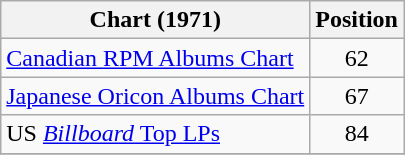<table class="wikitable sortable" style="text-align:center;">
<tr>
<th>Chart (1971)</th>
<th>Position</th>
</tr>
<tr>
<td style="text-align:left;"><a href='#'>Canadian RPM Albums Chart</a></td>
<td>62</td>
</tr>
<tr>
<td style="text-align:left;"><a href='#'>Japanese Oricon Albums Chart</a></td>
<td>67</td>
</tr>
<tr>
<td style="text-align:left;">US <a href='#'><em>Billboard</em> Top LPs</a></td>
<td>84</td>
</tr>
<tr>
</tr>
</table>
